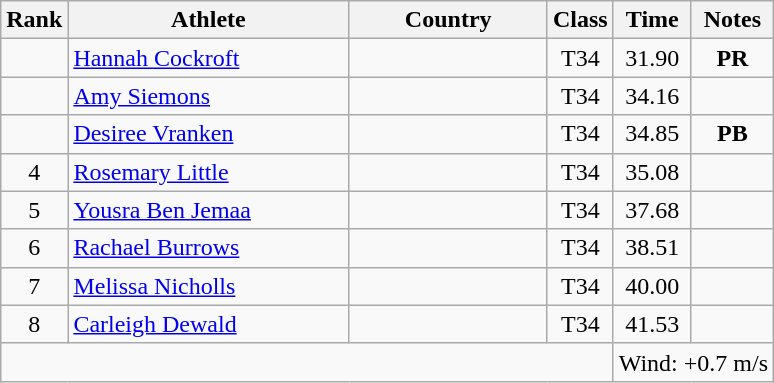<table class="wikitable sortable" style="text-align:center">
<tr>
<th>Rank</th>
<th style="width:180px">Athlete</th>
<th style="width:125px">Country</th>
<th>Class</th>
<th>Time</th>
<th>Notes</th>
</tr>
<tr>
<td></td>
<td style="text-align:left;"><a href='#'>Hannah Cockroft</a></td>
<td style="text-align:left;"></td>
<td>T34</td>
<td>31.90</td>
<td><strong>PR</strong></td>
</tr>
<tr>
<td></td>
<td style="text-align:left;"><a href='#'>Amy Siemons</a></td>
<td style="text-align:left;"></td>
<td>T34</td>
<td>34.16</td>
<td></td>
</tr>
<tr>
<td></td>
<td style="text-align:left;"><a href='#'>Desiree Vranken</a></td>
<td style="text-align:left;"></td>
<td>T34</td>
<td>34.85</td>
<td><strong>PB</strong></td>
</tr>
<tr>
<td>4</td>
<td style="text-align:left;"><a href='#'>Rosemary Little</a></td>
<td style="text-align:left;"></td>
<td>T34</td>
<td>35.08</td>
<td></td>
</tr>
<tr>
<td>5</td>
<td style="text-align:left;"><a href='#'>Yousra Ben Jemaa</a></td>
<td style="text-align:left;"></td>
<td>T34</td>
<td>37.68</td>
<td></td>
</tr>
<tr>
<td>6</td>
<td style="text-align:left;"><a href='#'>Rachael Burrows</a></td>
<td style="text-align:left;"></td>
<td>T34</td>
<td>38.51</td>
<td></td>
</tr>
<tr>
<td>7</td>
<td style="text-align:left;"><a href='#'>Melissa Nicholls</a></td>
<td style="text-align:left;"></td>
<td>T34</td>
<td>40.00</td>
<td></td>
</tr>
<tr>
<td>8</td>
<td style="text-align:left;"><a href='#'>Carleigh Dewald</a></td>
<td style="text-align:left;"></td>
<td>T34</td>
<td>41.53</td>
<td></td>
</tr>
<tr class="sortbottom">
<td colspan="4"></td>
<td colspan="2">Wind: +0.7 m/s</td>
</tr>
</table>
